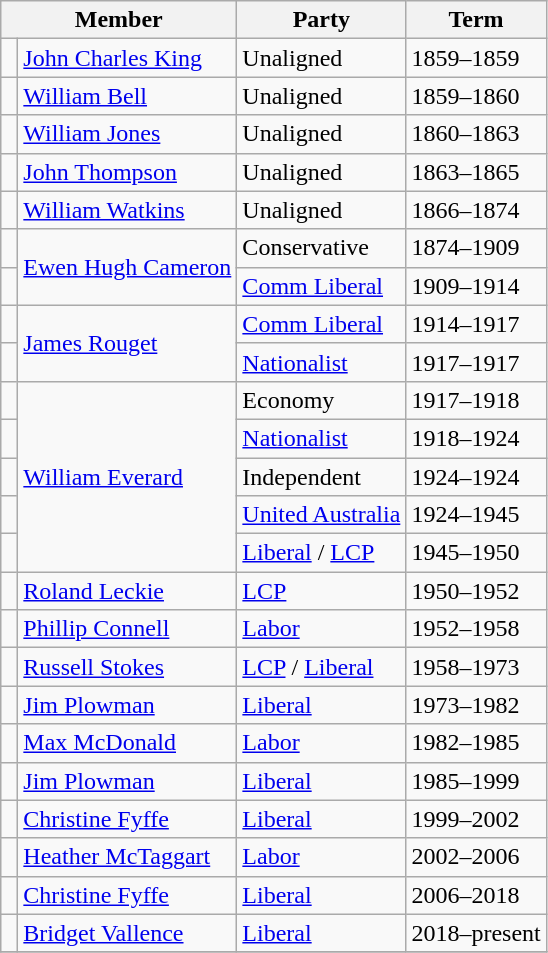<table class="wikitable">
<tr>
<th colspan="2">Member</th>
<th>Party</th>
<th>Term</th>
</tr>
<tr>
<td> </td>
<td><a href='#'>John Charles King</a></td>
<td>Unaligned</td>
<td>1859–1859</td>
</tr>
<tr>
<td> </td>
<td><a href='#'>William Bell</a></td>
<td>Unaligned</td>
<td>1859–1860</td>
</tr>
<tr>
<td> </td>
<td><a href='#'>William Jones</a></td>
<td>Unaligned</td>
<td>1860–1863</td>
</tr>
<tr>
<td> </td>
<td><a href='#'>John Thompson</a></td>
<td>Unaligned</td>
<td>1863–1865</td>
</tr>
<tr>
<td> </td>
<td><a href='#'>William Watkins</a></td>
<td>Unaligned</td>
<td>1866–1874</td>
</tr>
<tr>
<td> </td>
<td rowspan="2"><a href='#'>Ewen Hugh Cameron</a></td>
<td>Conservative</td>
<td>1874–1909</td>
</tr>
<tr>
<td> </td>
<td><a href='#'>Comm Liberal</a></td>
<td>1909–1914</td>
</tr>
<tr>
<td> </td>
<td rowspan="2"><a href='#'>James Rouget</a></td>
<td><a href='#'>Comm Liberal</a></td>
<td>1914–1917</td>
</tr>
<tr>
<td> </td>
<td><a href='#'>Nationalist</a></td>
<td>1917–1917</td>
</tr>
<tr>
<td> </td>
<td rowspan=5><a href='#'>William Everard</a></td>
<td>Economy</td>
<td>1917–1918</td>
</tr>
<tr>
<td> </td>
<td><a href='#'>Nationalist</a></td>
<td>1918–1924</td>
</tr>
<tr>
<td> </td>
<td>Independent</td>
<td>1924–1924</td>
</tr>
<tr>
<td> </td>
<td><a href='#'>United Australia</a></td>
<td>1924–1945</td>
</tr>
<tr>
<td> </td>
<td><a href='#'>Liberal</a> / <a href='#'>LCP</a></td>
<td>1945–1950</td>
</tr>
<tr>
<td> </td>
<td><a href='#'>Roland Leckie</a></td>
<td><a href='#'>LCP</a></td>
<td>1950–1952</td>
</tr>
<tr>
<td> </td>
<td><a href='#'>Phillip Connell</a></td>
<td><a href='#'>Labor</a></td>
<td>1952–1958</td>
</tr>
<tr>
<td> </td>
<td><a href='#'>Russell Stokes</a></td>
<td><a href='#'>LCP</a> / <a href='#'>Liberal</a></td>
<td>1958–1973</td>
</tr>
<tr>
<td> </td>
<td><a href='#'>Jim Plowman</a></td>
<td><a href='#'>Liberal</a></td>
<td>1973–1982</td>
</tr>
<tr>
<td> </td>
<td><a href='#'>Max McDonald</a></td>
<td><a href='#'>Labor</a></td>
<td>1982–1985</td>
</tr>
<tr>
<td> </td>
<td><a href='#'>Jim Plowman</a></td>
<td><a href='#'>Liberal</a></td>
<td>1985–1999</td>
</tr>
<tr>
<td> </td>
<td><a href='#'>Christine Fyffe</a></td>
<td><a href='#'>Liberal</a></td>
<td>1999–2002</td>
</tr>
<tr>
<td> </td>
<td><a href='#'>Heather McTaggart</a></td>
<td><a href='#'>Labor</a></td>
<td>2002–2006</td>
</tr>
<tr>
<td> </td>
<td><a href='#'>Christine Fyffe</a></td>
<td><a href='#'>Liberal</a></td>
<td>2006–2018</td>
</tr>
<tr>
<td> </td>
<td><a href='#'>Bridget Vallence</a></td>
<td><a href='#'>Liberal</a></td>
<td>2018–present</td>
</tr>
<tr>
</tr>
</table>
